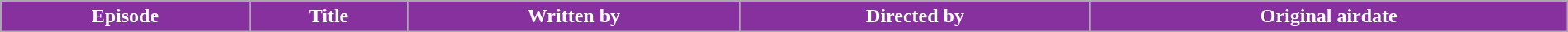<table class="wikitable plainrowheaders" style="width:100%;">
<tr style="color:#fff;">
<th style="background:#87319F;">Episode</th>
<th style="background:#87319F;">Title</th>
<th style="background:#87319F;">Written by</th>
<th style="background:#87319F;">Directed by</th>
<th style="background:#87319F;">Original airdate<br>






</th>
</tr>
</table>
